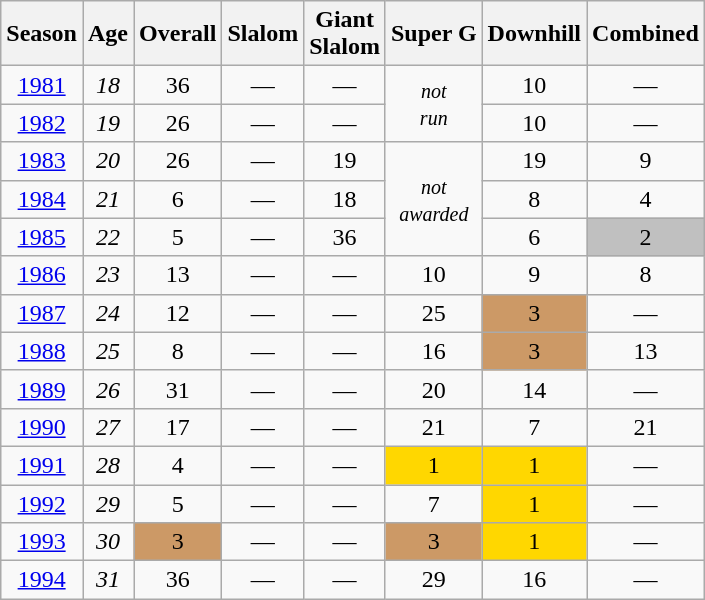<table class=wikitable style="text-align:center">
<tr>
<th>Season</th>
<th>Age</th>
<th>Overall</th>
<th>Slalom</th>
<th>Giant<br>Slalom</th>
<th>Super G</th>
<th>Downhill</th>
<th>Combined</th>
</tr>
<tr>
<td><a href='#'>1981</a></td>
<td><em>18</em></td>
<td>36</td>
<td>—</td>
<td>—</td>
<td rowspan=2><small><em>not<br>run</em> </small></td>
<td>10</td>
<td>—</td>
</tr>
<tr>
<td><a href='#'>1982</a></td>
<td><em>19</em></td>
<td>26</td>
<td>—</td>
<td>—</td>
<td>10</td>
<td>—</td>
</tr>
<tr>
<td><a href='#'>1983</a></td>
<td><em>20</em></td>
<td>26</td>
<td>—</td>
<td>19</td>
<td rowspan=3><small><em>not<br>awarded</em> </small></td>
<td>19</td>
<td>9</td>
</tr>
<tr>
<td><a href='#'>1984</a></td>
<td><em>21</em></td>
<td>6</td>
<td>—</td>
<td>18</td>
<td>8</td>
<td>4</td>
</tr>
<tr>
<td><a href='#'>1985</a></td>
<td><em>22</em></td>
<td>5</td>
<td>—</td>
<td>36</td>
<td>6</td>
<td bgcolor="silver">2</td>
</tr>
<tr>
<td><a href='#'>1986</a></td>
<td><em>23</em></td>
<td>13</td>
<td>—</td>
<td>—</td>
<td>10</td>
<td>9</td>
<td>8</td>
</tr>
<tr>
<td><a href='#'>1987</a></td>
<td><em>24</em></td>
<td>12</td>
<td>—</td>
<td>—</td>
<td>25</td>
<td bgcolor="cc9966">3</td>
<td>—</td>
</tr>
<tr>
<td><a href='#'>1988</a></td>
<td><em>25</em></td>
<td>8</td>
<td>—</td>
<td>—</td>
<td>16</td>
<td bgcolor="cc9966">3</td>
<td>13</td>
</tr>
<tr>
<td><a href='#'>1989</a></td>
<td><em>26</em></td>
<td>31</td>
<td>—</td>
<td>—</td>
<td>20</td>
<td>14</td>
<td>—</td>
</tr>
<tr>
<td><a href='#'>1990</a></td>
<td><em>27</em></td>
<td>17</td>
<td>—</td>
<td>—</td>
<td>21</td>
<td>7</td>
<td>21</td>
</tr>
<tr>
<td><a href='#'>1991</a></td>
<td><em>28</em></td>
<td>4</td>
<td>—</td>
<td>—</td>
<td bgcolor="gold">1</td>
<td bgcolor="gold">1</td>
<td>—</td>
</tr>
<tr>
<td><a href='#'>1992</a></td>
<td><em>29</em></td>
<td>5</td>
<td>—</td>
<td>—</td>
<td>7</td>
<td bgcolor="gold">1</td>
<td>—</td>
</tr>
<tr>
<td><a href='#'>1993</a></td>
<td><em>30</em></td>
<td bgcolor="cc9966">3</td>
<td>—</td>
<td>—</td>
<td bgcolor="cc9966">3</td>
<td bgcolor="gold">1</td>
<td>—</td>
</tr>
<tr>
<td><a href='#'>1994</a></td>
<td><em>31</em></td>
<td>36</td>
<td>—</td>
<td>—</td>
<td>29</td>
<td>16</td>
<td>—</td>
</tr>
</table>
